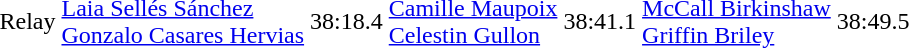<table>
<tr>
<td>Relay</td>
<td><a href='#'>Laia Sellés Sánchez</a><br><a href='#'>Gonzalo Casares Hervias</a><br></td>
<td>38:18.4</td>
<td><a href='#'>Camille Maupoix</a><br><a href='#'>Celestin Gullon</a><br></td>
<td>38:41.1</td>
<td><a href='#'>McCall Birkinshaw</a><br><a href='#'>Griffin Briley</a><br></td>
<td>38:49.5</td>
</tr>
<tr>
</tr>
</table>
